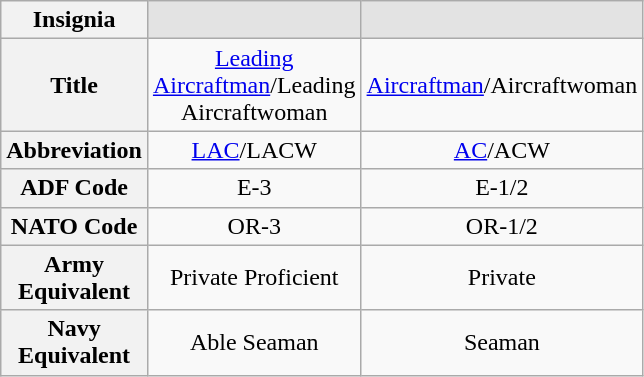<table class="wikitable">
<tr>
<th scope="col" width="80">Insignia</th>
<td align="center" width="120" style="background-color: #e3e3e3;"></td>
<td align="center" width="120" style="background-color: #e3e3e3;"></td>
</tr>
<tr>
<th scope="col">Title</th>
<td align="center"><a href='#'>Leading Aircraftman</a>/Leading Aircraftwoman</td>
<td align="center"><a href='#'>Aircraftman</a>/Aircraftwoman</td>
</tr>
<tr>
<th scope="col">Abbreviation</th>
<td align="center"><a href='#'>LAC</a>/LACW</td>
<td align="center"><a href='#'>AC</a>/ACW</td>
</tr>
<tr>
<th scope="col" width="80">ADF Code</th>
<td align="center">E-3</td>
<td align="center">E-1/2</td>
</tr>
<tr align="center" |>
<th>NATO Code</th>
<td>OR-3</td>
<td>OR-1/2</td>
</tr>
<tr>
<th scope="col">Army Equivalent</th>
<td align="center">Private Proficient</td>
<td align="center">Private</td>
</tr>
<tr>
<th scope="col">Navy Equivalent</th>
<td align="center">Able Seaman</td>
<td align="center">Seaman</td>
</tr>
</table>
